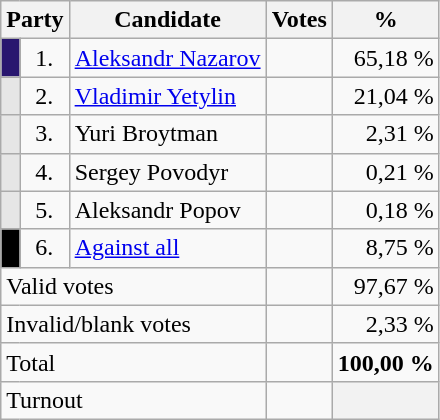<table class="wikitable">
<tr>
<th colspan="2">Party</th>
<th>Candidate</th>
<th>Votes</th>
<th>%</th>
</tr>
<tr>
<td bgcolor="#28166F"></td>
<td align=center>1.</td>
<td><a href='#'>Aleksandr Nazarov</a></td>
<td align=right></td>
<td align=right>65,18 %</td>
</tr>
<tr>
<td bgcolor="#E6E6E6"></td>
<td align=center>2.</td>
<td><a href='#'>Vladimir Yetylin</a></td>
<td align=right></td>
<td align=right>21,04 %</td>
</tr>
<tr>
<td bgcolor="#E6E6E6"></td>
<td align=center>3.</td>
<td>Yuri Broytman</td>
<td align=right></td>
<td align=right>2,31 %</td>
</tr>
<tr>
<td bgcolor="#E6E6E6"></td>
<td align=center>4.</td>
<td>Sergey Povodyr</td>
<td align=right></td>
<td align=right>0,21 %</td>
</tr>
<tr>
<td bgcolor="#E6E6E6"></td>
<td align=center>5.</td>
<td>Aleksandr Popov</td>
<td align=right></td>
<td align=right>0,18 %</td>
</tr>
<tr>
<td bgcolor="#000000"></td>
<td align=center>6.</td>
<td><a href='#'>Against all</a></td>
<td align=right></td>
<td align=right>8,75 %</td>
</tr>
<tr>
<td colspan="3">Valid votes</td>
<td align=right></td>
<td align=right>97,67 %</td>
</tr>
<tr>
<td colspan="3">Invalid/blank votes</td>
<td align=right></td>
<td align=right>2,33 %</td>
</tr>
<tr>
<td colspan="3">Total</td>
<td align=right><strong></strong></td>
<td align=right><strong>100,00 %</strong></td>
</tr>
<tr>
<td colspan="3">Turnout</td>
<td align=right></td>
<th></th>
</tr>
</table>
